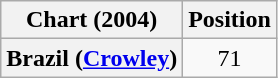<table class="wikitable plainrowheaders" style="text-align:center">
<tr>
<th scope="col">Chart (2004)</th>
<th scope="col">Position</th>
</tr>
<tr>
<th scope="row">Brazil (<a href='#'>Crowley</a>)</th>
<td>71</td>
</tr>
</table>
